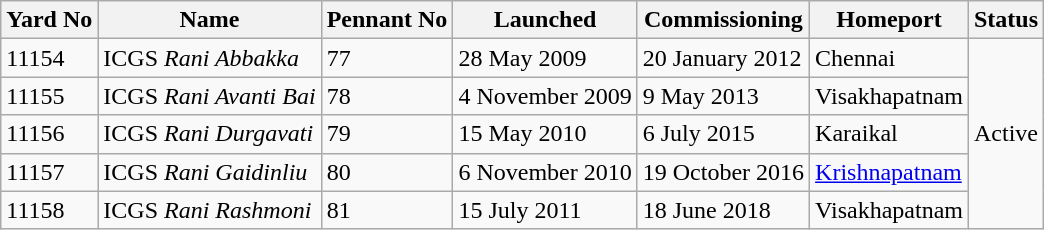<table class="wikitable">
<tr>
<th>Yard No</th>
<th>Name</th>
<th>Pennant No</th>
<th>Launched</th>
<th>Commissioning</th>
<th>Homeport</th>
<th>Status</th>
</tr>
<tr>
<td>11154</td>
<td>ICGS <em>Rani Abbakka</em></td>
<td>77</td>
<td>28 May 2009</td>
<td>20 January 2012</td>
<td>Chennai</td>
<td rowspan="5">Active</td>
</tr>
<tr>
<td>11155</td>
<td>ICGS <em>Rani Avanti Bai</em></td>
<td>78</td>
<td>4 November 2009</td>
<td>9 May 2013</td>
<td>Visakhapatnam</td>
</tr>
<tr>
<td>11156</td>
<td>ICGS <em>Rani Durgavati</em></td>
<td>79</td>
<td>15 May 2010</td>
<td>6 July 2015</td>
<td>Karaikal</td>
</tr>
<tr>
<td>11157</td>
<td>ICGS <em>Rani Gaidinliu</em></td>
<td>80</td>
<td>6 November 2010</td>
<td>19 October 2016</td>
<td><a href='#'>Krishnapatnam</a></td>
</tr>
<tr>
<td>11158</td>
<td>ICGS <em>Rani Rashmoni</em></td>
<td>81</td>
<td>15 July 2011</td>
<td>18 June 2018</td>
<td>Visakhapatnam</td>
</tr>
</table>
